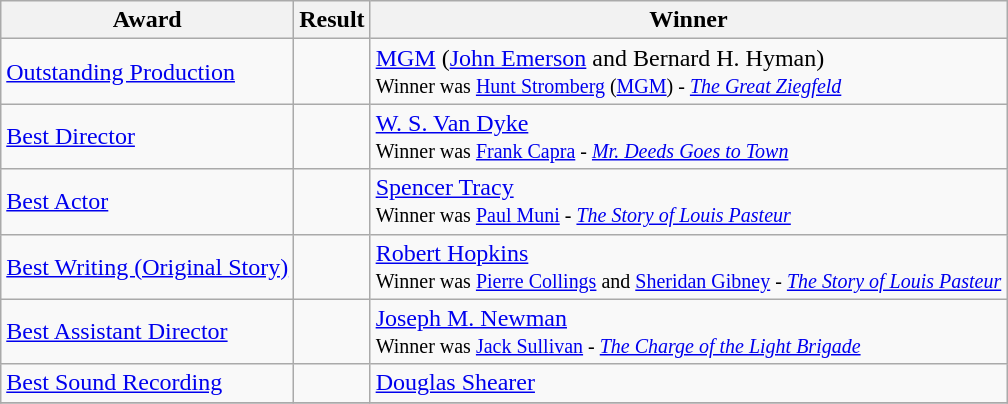<table class="wikitable" border="1">
<tr>
<th>Award</th>
<th>Result</th>
<th>Winner</th>
</tr>
<tr>
<td><a href='#'>Outstanding Production</a></td>
<td></td>
<td><a href='#'>MGM</a> (<a href='#'>John Emerson</a> and Bernard H. Hyman) <br> <small>Winner was <a href='#'>Hunt Stromberg</a> (<a href='#'>MGM</a>) - <em><a href='#'>The Great Ziegfeld</a></em></small></td>
</tr>
<tr>
<td><a href='#'>Best Director</a></td>
<td></td>
<td><a href='#'>W. S. Van Dyke</a> <br> <small>Winner was <a href='#'>Frank Capra</a> - <em><a href='#'>Mr. Deeds Goes to Town</a></em></small></td>
</tr>
<tr>
<td><a href='#'>Best Actor</a></td>
<td></td>
<td><a href='#'>Spencer Tracy</a> <br> <small>Winner was <a href='#'>Paul Muni</a> - <em><a href='#'>The Story of Louis Pasteur</a></em></small></td>
</tr>
<tr>
<td><a href='#'>Best Writing (Original Story)</a></td>
<td></td>
<td><a href='#'>Robert Hopkins</a> <br> <small>Winner was <a href='#'>Pierre Collings</a> and <a href='#'>Sheridan Gibney</a> - <em><a href='#'>The Story of Louis Pasteur</a></em></small></td>
</tr>
<tr>
<td><a href='#'>Best Assistant Director</a></td>
<td></td>
<td><a href='#'>Joseph M. Newman</a> <br> <small>Winner was <a href='#'>Jack Sullivan</a> - <em><a href='#'>The Charge of the Light Brigade</a></em></small></td>
</tr>
<tr>
<td><a href='#'>Best Sound Recording</a></td>
<td></td>
<td><a href='#'>Douglas Shearer</a></td>
</tr>
<tr>
</tr>
</table>
